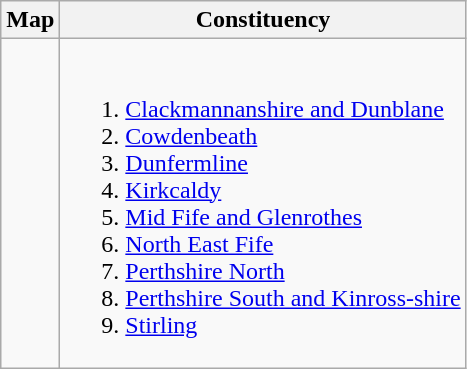<table class="wikitable">
<tr>
<th bgcolor="#ff9999">Map</th>
<th bgcolor="#ff9999">Constituency</th>
</tr>
<tr>
<td></td>
<td valign="top"><br><ol><li><a href='#'>Clackmannanshire and Dunblane</a></li><li><a href='#'>Cowdenbeath</a></li><li><a href='#'>Dunfermline</a></li><li><a href='#'>Kirkcaldy</a></li><li><a href='#'>Mid Fife and Glenrothes</a></li><li><a href='#'>North East Fife</a></li><li><a href='#'>Perthshire North</a></li><li><a href='#'>Perthshire South and Kinross-shire</a></li><li><a href='#'>Stirling</a></li></ol></td>
</tr>
</table>
